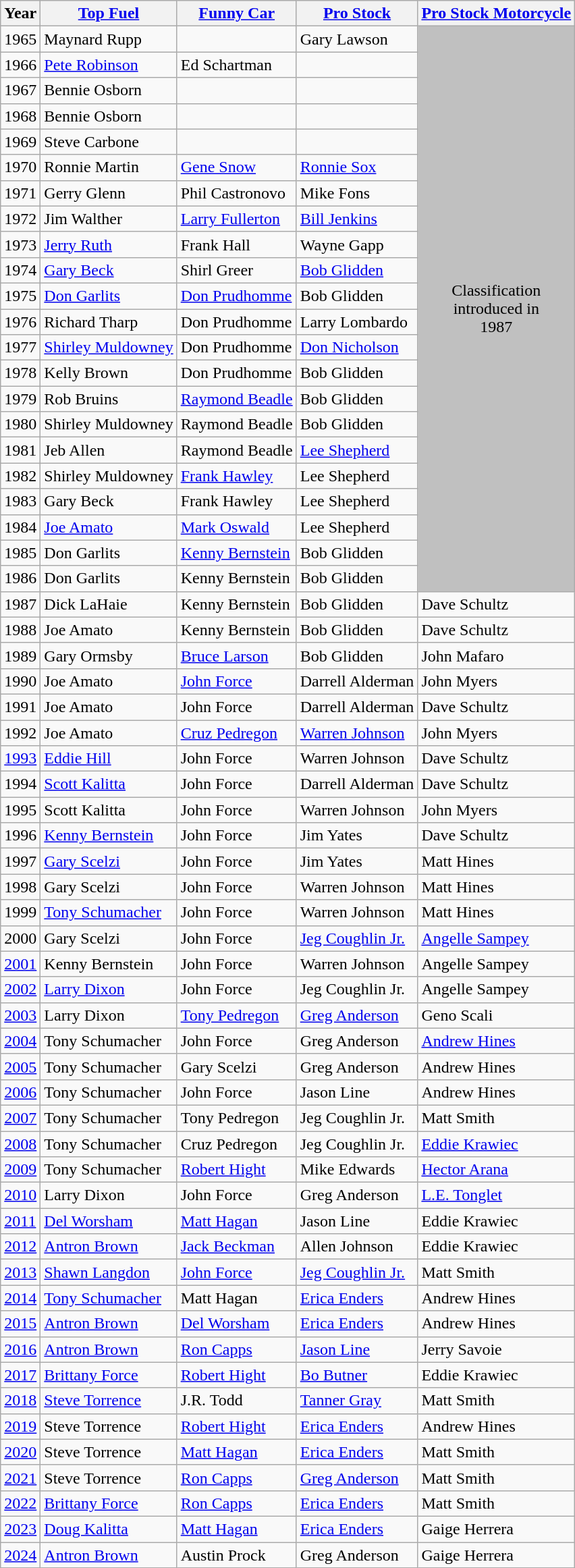<table class="wikitable">
<tr>
<th>Year</th>
<th><a href='#'>Top Fuel</a></th>
<th><a href='#'>Funny Car</a></th>
<th><a href='#'>Pro Stock</a></th>
<th><a href='#'>Pro Stock Motorcycle</a></th>
</tr>
<tr>
<td>1965</td>
<td>Maynard Rupp</td>
<td></td>
<td>Gary Lawson</td>
<td rowspan="22" align="center" bgcolor="silver">Classification<br>introduced in<br> 1987</td>
</tr>
<tr>
<td>1966</td>
<td><a href='#'>Pete Robinson</a></td>
<td>Ed Schartman</td>
<td></td>
</tr>
<tr>
<td>1967</td>
<td>Bennie Osborn</td>
<td></td>
<td></td>
</tr>
<tr>
<td>1968</td>
<td>Bennie Osborn</td>
<td></td>
<td></td>
</tr>
<tr>
<td>1969</td>
<td>Steve Carbone</td>
<td></td>
<td></td>
</tr>
<tr>
<td>1970</td>
<td>Ronnie Martin</td>
<td><a href='#'>Gene Snow</a></td>
<td><a href='#'>Ronnie Sox</a></td>
</tr>
<tr>
<td>1971</td>
<td>Gerry Glenn</td>
<td>Phil Castronovo</td>
<td>Mike Fons</td>
</tr>
<tr>
<td>1972</td>
<td>Jim Walther </td>
<td><a href='#'>Larry Fullerton</a></td>
<td><a href='#'>Bill Jenkins</a></td>
</tr>
<tr>
<td>1973</td>
<td><a href='#'>Jerry Ruth</a></td>
<td>Frank Hall</td>
<td>Wayne Gapp</td>
</tr>
<tr>
<td>1974</td>
<td><a href='#'>Gary Beck</a></td>
<td>Shirl Greer</td>
<td><a href='#'>Bob Glidden</a></td>
</tr>
<tr>
<td>1975</td>
<td><a href='#'>Don Garlits</a></td>
<td><a href='#'>Don Prudhomme</a></td>
<td>Bob Glidden</td>
</tr>
<tr>
<td>1976</td>
<td>Richard Tharp</td>
<td>Don Prudhomme</td>
<td>Larry Lombardo</td>
</tr>
<tr>
<td>1977</td>
<td><a href='#'>Shirley Muldowney</a> </td>
<td>Don Prudhomme</td>
<td><a href='#'>Don Nicholson</a></td>
</tr>
<tr>
<td>1978</td>
<td>Kelly Brown</td>
<td>Don Prudhomme</td>
<td>Bob Glidden</td>
</tr>
<tr>
<td>1979</td>
<td>Rob Bruins </td>
<td><a href='#'>Raymond Beadle</a></td>
<td>Bob Glidden</td>
</tr>
<tr>
<td>1980</td>
<td>Shirley Muldowney</td>
<td>Raymond Beadle</td>
<td>Bob Glidden</td>
</tr>
<tr>
<td>1981</td>
<td>Jeb Allen</td>
<td>Raymond Beadle</td>
<td><a href='#'>Lee Shepherd</a></td>
</tr>
<tr>
<td>1982</td>
<td>Shirley Muldowney</td>
<td><a href='#'>Frank Hawley</a></td>
<td>Lee Shepherd</td>
</tr>
<tr>
<td>1983</td>
<td>Gary Beck</td>
<td>Frank Hawley</td>
<td>Lee Shepherd </td>
</tr>
<tr>
<td>1984</td>
<td><a href='#'>Joe Amato</a></td>
<td><a href='#'>Mark Oswald</a></td>
<td>Lee Shepherd</td>
</tr>
<tr>
<td>1985</td>
<td>Don Garlits</td>
<td><a href='#'>Kenny Bernstein</a></td>
<td>Bob Glidden</td>
</tr>
<tr>
<td>1986</td>
<td>Don Garlits</td>
<td>Kenny Bernstein</td>
<td>Bob Glidden</td>
</tr>
<tr>
<td>1987</td>
<td>Dick LaHaie</td>
<td>Kenny Bernstein</td>
<td>Bob Glidden</td>
<td>Dave Schultz</td>
</tr>
<tr>
<td>1988</td>
<td>Joe Amato</td>
<td>Kenny Bernstein</td>
<td>Bob Glidden</td>
<td>Dave Schultz</td>
</tr>
<tr>
<td>1989</td>
<td>Gary Ormsby</td>
<td><a href='#'>Bruce Larson</a></td>
<td>Bob Glidden</td>
<td>John Mafaro</td>
</tr>
<tr>
<td>1990</td>
<td>Joe Amato</td>
<td><a href='#'>John Force</a></td>
<td>Darrell Alderman</td>
<td>John Myers</td>
</tr>
<tr>
<td>1991</td>
<td>Joe Amato</td>
<td>John Force</td>
<td>Darrell Alderman</td>
<td>Dave Schultz</td>
</tr>
<tr>
<td>1992</td>
<td>Joe Amato</td>
<td><a href='#'>Cruz Pedregon</a></td>
<td><a href='#'>Warren Johnson</a></td>
<td>John Myers</td>
</tr>
<tr>
<td><a href='#'>1993</a></td>
<td><a href='#'>Eddie Hill</a></td>
<td>John Force</td>
<td>Warren Johnson</td>
<td>Dave Schultz</td>
</tr>
<tr>
<td>1994</td>
<td><a href='#'>Scott Kalitta</a></td>
<td>John Force</td>
<td>Darrell Alderman</td>
<td>Dave Schultz</td>
</tr>
<tr>
<td>1995 </td>
<td>Scott Kalitta</td>
<td>John Force</td>
<td>Warren Johnson </td>
<td>John Myers</td>
</tr>
<tr>
<td>1996</td>
<td><a href='#'>Kenny Bernstein</a> </td>
<td>John Force</td>
<td>Jim Yates</td>
<td>Dave Schultz</td>
</tr>
<tr>
<td>1997</td>
<td><a href='#'>Gary Scelzi</a></td>
<td>John Force</td>
<td>Jim Yates</td>
<td>Matt Hines</td>
</tr>
<tr>
<td>1998</td>
<td>Gary Scelzi</td>
<td>John Force</td>
<td>Warren Johnson</td>
<td>Matt Hines</td>
</tr>
<tr>
<td>1999</td>
<td><a href='#'>Tony Schumacher</a></td>
<td>John Force</td>
<td>Warren Johnson</td>
<td>Matt Hines</td>
</tr>
<tr>
<td>2000</td>
<td>Gary Scelzi</td>
<td>John Force</td>
<td><a href='#'>Jeg Coughlin Jr.</a></td>
<td><a href='#'>Angelle Sampey</a></td>
</tr>
<tr>
<td><a href='#'>2001</a></td>
<td>Kenny Bernstein</td>
<td>John Force </td>
<td>Warren Johnson</td>
<td>Angelle Sampey</td>
</tr>
<tr>
<td><a href='#'>2002</a></td>
<td><a href='#'>Larry Dixon</a></td>
<td>John Force</td>
<td>Jeg Coughlin Jr.</td>
<td>Angelle Sampey</td>
</tr>
<tr>
<td><a href='#'>2003</a></td>
<td>Larry Dixon</td>
<td><a href='#'>Tony Pedregon</a></td>
<td><a href='#'>Greg Anderson</a></td>
<td>Geno Scali</td>
</tr>
<tr>
<td><a href='#'>2004</a></td>
<td>Tony Schumacher</td>
<td>John Force</td>
<td>Greg Anderson</td>
<td><a href='#'>Andrew Hines</a></td>
</tr>
<tr>
<td><a href='#'>2005</a></td>
<td>Tony Schumacher</td>
<td>Gary Scelzi </td>
<td>Greg Anderson</td>
<td>Andrew Hines</td>
</tr>
<tr>
<td><a href='#'>2006</a></td>
<td>Tony Schumacher</td>
<td>John Force</td>
<td>Jason Line</td>
<td>Andrew Hines</td>
</tr>
<tr>
<td><a href='#'>2007</a></td>
<td>Tony Schumacher</td>
<td>Tony Pedregon</td>
<td>Jeg Coughlin Jr.</td>
<td>Matt Smith</td>
</tr>
<tr>
<td><a href='#'>2008</a> </td>
<td>Tony Schumacher </td>
<td>Cruz Pedregon</td>
<td>Jeg Coughlin Jr.</td>
<td><a href='#'>Eddie Krawiec</a> </td>
</tr>
<tr>
<td><a href='#'>2009</a></td>
<td>Tony Schumacher</td>
<td><a href='#'>Robert Hight</a> </td>
<td>Mike Edwards </td>
<td><a href='#'>Hector Arana</a></td>
</tr>
<tr>
<td><a href='#'>2010</a></td>
<td>Larry Dixon</td>
<td>John Force</td>
<td>Greg Anderson</td>
<td><a href='#'>L.E. Tonglet</a></td>
</tr>
<tr>
<td><a href='#'>2011</a></td>
<td><a href='#'>Del Worsham</a></td>
<td><a href='#'>Matt Hagan</a></td>
<td>Jason Line</td>
<td>Eddie Krawiec</td>
</tr>
<tr>
<td><a href='#'>2012</a></td>
<td><a href='#'>Antron Brown</a></td>
<td><a href='#'>Jack Beckman</a></td>
<td>Allen Johnson</td>
<td>Eddie Krawiec</td>
</tr>
<tr>
<td><a href='#'>2013</a></td>
<td><a href='#'>Shawn Langdon</a></td>
<td><a href='#'>John Force</a></td>
<td><a href='#'>Jeg Coughlin Jr.</a></td>
<td>Matt Smith</td>
</tr>
<tr>
<td><a href='#'>2014</a></td>
<td><a href='#'>Tony Schumacher</a></td>
<td>Matt Hagan</td>
<td><a href='#'>Erica Enders</a></td>
<td>Andrew Hines</td>
</tr>
<tr>
<td><a href='#'>2015</a></td>
<td><a href='#'>Antron Brown</a></td>
<td><a href='#'>Del Worsham</a></td>
<td><a href='#'>Erica Enders</a></td>
<td>Andrew Hines</td>
</tr>
<tr>
<td><a href='#'>2016</a></td>
<td><a href='#'>Antron Brown</a></td>
<td><a href='#'>Ron Capps</a></td>
<td><a href='#'>Jason Line</a></td>
<td>Jerry Savoie</td>
</tr>
<tr>
<td><a href='#'>2017</a></td>
<td><a href='#'>Brittany Force</a></td>
<td><a href='#'>Robert Hight</a></td>
<td><a href='#'>Bo Butner</a></td>
<td>Eddie Krawiec</td>
</tr>
<tr>
<td><a href='#'>2018</a></td>
<td><a href='#'>Steve Torrence</a></td>
<td>J.R. Todd</td>
<td><a href='#'>Tanner Gray</a></td>
<td>Matt Smith</td>
</tr>
<tr>
<td><a href='#'>2019</a></td>
<td>Steve Torrence</td>
<td><a href='#'>Robert Hight</a></td>
<td><a href='#'>Erica Enders</a></td>
<td>Andrew Hines</td>
</tr>
<tr>
<td><a href='#'>2020</a></td>
<td>Steve Torrence</td>
<td><a href='#'>Matt Hagan</a></td>
<td><a href='#'>Erica Enders</a></td>
<td>Matt Smith</td>
</tr>
<tr>
<td><a href='#'>2021</a></td>
<td>Steve Torrence</td>
<td><a href='#'>Ron Capps</a></td>
<td><a href='#'>Greg Anderson</a></td>
<td>Matt Smith</td>
</tr>
<tr>
<td><a href='#'>2022</a></td>
<td><a href='#'>Brittany Force</a></td>
<td><a href='#'>Ron Capps</a></td>
<td><a href='#'>Erica Enders</a></td>
<td>Matt Smith</td>
</tr>
<tr>
<td><a href='#'>2023</a></td>
<td><a href='#'>Doug Kalitta</a></td>
<td><a href='#'>Matt Hagan</a></td>
<td><a href='#'>Erica Enders</a></td>
<td>Gaige Herrera</td>
</tr>
<tr>
<td><a href='#'>2024</a></td>
<td><a href='#'>Antron Brown</a></td>
<td>Austin Prock</td>
<td>Greg Anderson</td>
<td>Gaige Herrera</td>
</tr>
</table>
